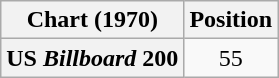<table class="wikitable plainrowheaders" style="text-align:center;">
<tr>
<th scope="col">Chart (1970)</th>
<th scope="col">Position</th>
</tr>
<tr>
<th scope="row">US <em>Billboard</em> 200</th>
<td align="center">55</td>
</tr>
</table>
